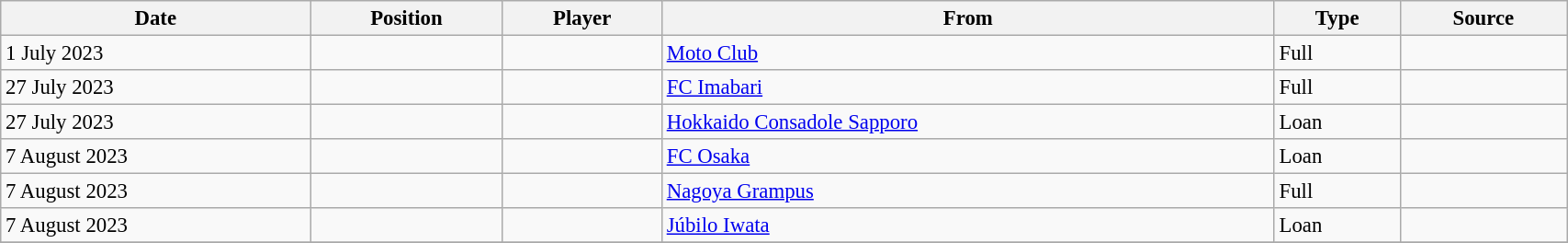<table class="wikitable sortable" style="width:90%; text-align:center; font-size:95%; text-align:left;">
<tr>
<th>Date</th>
<th>Position</th>
<th>Player</th>
<th>From</th>
<th>Type</th>
<th>Source</th>
</tr>
<tr>
<td>1 July 2023</td>
<td></td>
<td></td>
<td> <a href='#'>Moto Club</a></td>
<td>Full</td>
<td></td>
</tr>
<tr>
<td>27 July 2023</td>
<td></td>
<td></td>
<td> <a href='#'>FC Imabari</a></td>
<td>Full</td>
<td></td>
</tr>
<tr>
<td>27 July 2023</td>
<td></td>
<td></td>
<td> <a href='#'>Hokkaido Consadole Sapporo</a></td>
<td>Loan</td>
<td></td>
</tr>
<tr>
<td>7 August 2023</td>
<td></td>
<td></td>
<td> <a href='#'>FC Osaka</a></td>
<td>Loan</td>
<td></td>
</tr>
<tr>
<td>7 August 2023</td>
<td></td>
<td></td>
<td> <a href='#'>Nagoya Grampus</a></td>
<td>Full</td>
<td></td>
</tr>
<tr>
<td>7 August 2023</td>
<td></td>
<td></td>
<td> <a href='#'>Júbilo Iwata</a></td>
<td>Loan</td>
<td></td>
</tr>
<tr>
</tr>
</table>
